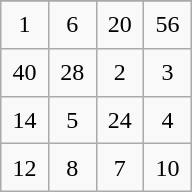<table class="wikitable" style="margin-left:auto;margin-right:auto;text-align:center;width:8em;height:8em;table-layout:fixed;">
<tr>
</tr>
<tr>
<td>1</td>
<td>6</td>
<td>20</td>
<td>56</td>
</tr>
<tr>
<td>40</td>
<td>28</td>
<td>2</td>
<td>3</td>
</tr>
<tr>
<td>14</td>
<td>5</td>
<td>24</td>
<td>4</td>
</tr>
<tr>
<td>12</td>
<td>8</td>
<td>7</td>
<td>10</td>
</tr>
</table>
